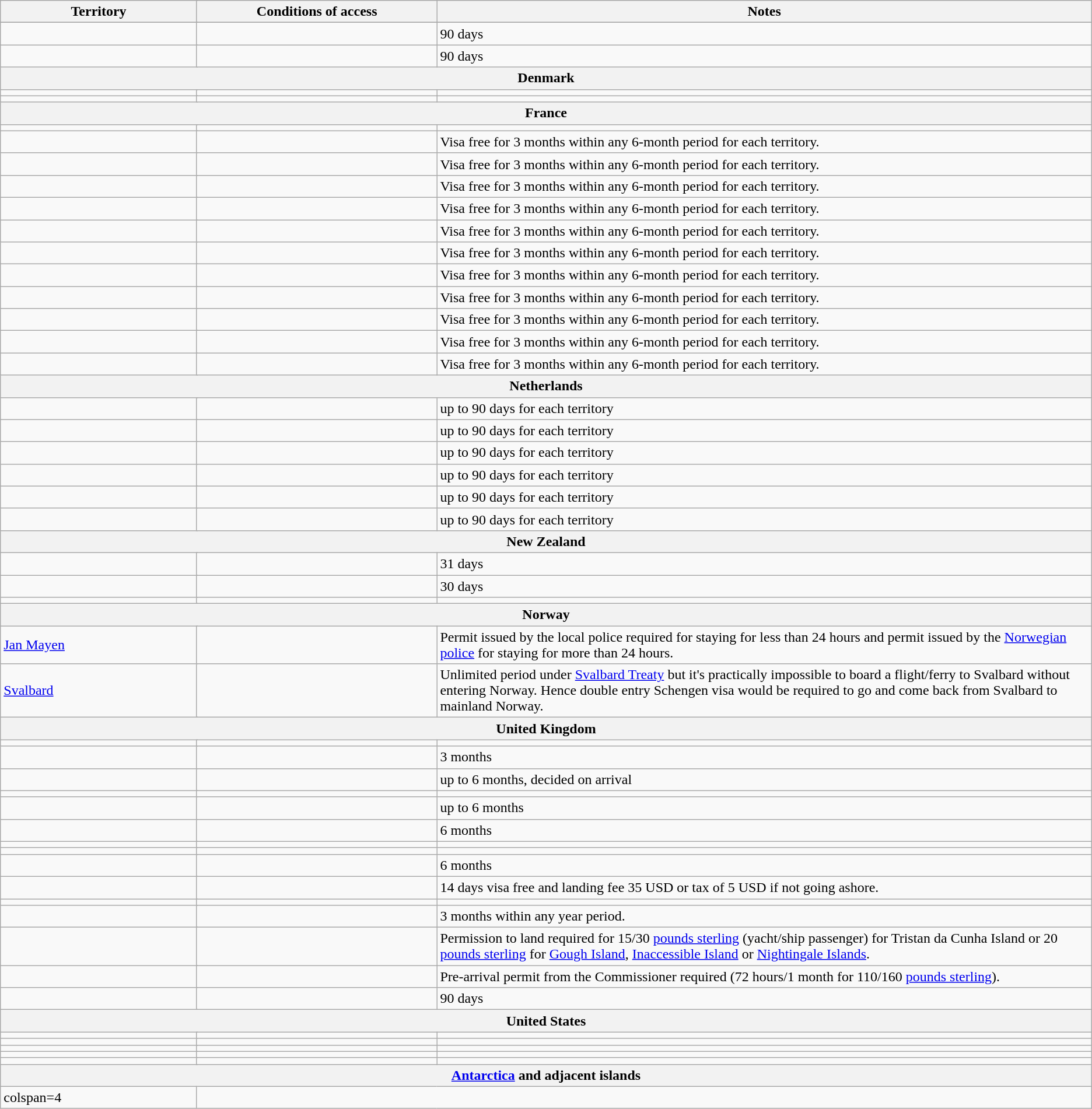<table class="wikitable" style="text-align: left; table-layout: fixed;">
<tr>
<th colspan="2" style="width:18%;">Territory</th>
<th style="width:22%;">Conditions of access</th>
<th>Notes</th>
</tr>
<tr>
</tr>
<tr>
<td colspan=2></td>
<td></td>
<td>90 days</td>
</tr>
<tr>
<td colspan=2></td>
<td></td>
<td>90 days</td>
</tr>
<tr>
<th colspan="4">Denmark</th>
</tr>
<tr>
<td colspan=2></td>
<td></td>
<td></td>
</tr>
<tr>
<td colspan=2></td>
<td></td>
<td></td>
</tr>
<tr>
<th colspan="4">France</th>
</tr>
<tr>
<td colspan=2></td>
<td></td>
<td></td>
</tr>
<tr>
<td colspan=2></td>
<td></td>
<td>Visa free for 3 months within any 6-month period for each territory.</td>
</tr>
<tr>
<td colspan=2></td>
<td></td>
<td>Visa free for 3 months within any 6-month period for each territory.</td>
</tr>
<tr>
<td colspan=2></td>
<td></td>
<td>Visa free for 3 months within any 6-month period for each territory.</td>
</tr>
<tr>
<td colspan=2></td>
<td></td>
<td>Visa free for 3 months within any 6-month period for each territory.</td>
</tr>
<tr>
<td colspan=2></td>
<td></td>
<td>Visa free for 3 months within any 6-month period for each territory.</td>
</tr>
<tr>
<td colspan=2></td>
<td></td>
<td>Visa free for 3 months within any 6-month period for each territory.</td>
</tr>
<tr>
<td colspan=2></td>
<td></td>
<td>Visa free for 3 months within any 6-month period for each territory.</td>
</tr>
<tr>
<td colspan=2></td>
<td></td>
<td>Visa free for 3 months within any 6-month period for each territory.</td>
</tr>
<tr>
<td colspan=2></td>
<td></td>
<td>Visa free for 3 months within any 6-month period for each territory.</td>
</tr>
<tr>
<td colspan=2></td>
<td></td>
<td>Visa free for 3 months within any 6-month period for each territory.</td>
</tr>
<tr>
<td colspan=2></td>
<td></td>
<td>Visa free for 3 months within any 6-month period for each territory.</td>
</tr>
<tr>
<th colspan="4">Netherlands</th>
</tr>
<tr>
<td colspan=2></td>
<td></td>
<td>up to 90 days for each territory</td>
</tr>
<tr>
<td colspan=2></td>
<td></td>
<td>up to 90 days for each territory</td>
</tr>
<tr>
<td colspan=2></td>
<td></td>
<td>up to 90 days for each territory</td>
</tr>
<tr>
<td colspan=2></td>
<td></td>
<td>up to 90 days for each territory</td>
</tr>
<tr>
<td colspan=2></td>
<td></td>
<td>up to 90 days for each territory</td>
</tr>
<tr>
<td colspan=2></td>
<td></td>
<td>up to 90 days for each territory</td>
</tr>
<tr>
<th colspan="4">New Zealand</th>
</tr>
<tr>
<td colspan=2></td>
<td></td>
<td>31 days</td>
</tr>
<tr>
<td colspan=2></td>
<td></td>
<td>30 days</td>
</tr>
<tr>
<td colspan=2></td>
<td></td>
<td></td>
</tr>
<tr>
<th colspan="4">Norway</th>
</tr>
<tr>
<td colspan=2> <a href='#'>Jan Mayen</a></td>
<td></td>
<td>Permit issued by the local police required for staying for less than 24 hours and permit issued by the <a href='#'>Norwegian police</a> for staying for more than 24 hours.</td>
</tr>
<tr>
<td colspan=2> <a href='#'>Svalbard</a></td>
<td></td>
<td>Unlimited period under <a href='#'>Svalbard Treaty</a> but it's practically impossible to board a flight/ferry to Svalbard without entering Norway. Hence double entry Schengen visa would be required to go and come back from Svalbard to mainland Norway.</td>
</tr>
<tr>
<th colspan="4">United Kingdom</th>
</tr>
<tr>
<td colspan=2></td>
<td></td>
<td></td>
</tr>
<tr>
<td colspan=2></td>
<td></td>
<td>3 months</td>
</tr>
<tr>
<td colspan=2></td>
<td></td>
<td>up to 6 months, decided on arrival</td>
</tr>
<tr>
<td colspan=2></td>
<td></td>
<td></td>
</tr>
<tr>
<td colspan=2></td>
<td></td>
<td>up to 6 months</td>
</tr>
<tr>
<td colspan=2></td>
<td></td>
<td>6 months</td>
</tr>
<tr>
<td colspan=2></td>
<td></td>
<td></td>
</tr>
<tr>
<td colspan=2></td>
<td></td>
<td></td>
</tr>
<tr>
<td colspan=2></td>
<td></td>
<td>6 months</td>
</tr>
<tr>
<td colspan=2></td>
<td></td>
<td>14 days visa free and landing fee 35 USD or tax of 5 USD if not going ashore.</td>
</tr>
<tr>
<td colspan=2></td>
<td></td>
<td></td>
</tr>
<tr>
<td colspan=2></td>
<td></td>
<td>3 months within any year period.</td>
</tr>
<tr>
<td colspan=2></td>
<td></td>
<td>Permission to land required for 15/30 <a href='#'>pounds sterling</a> (yacht/ship passenger) for Tristan da Cunha Island or 20 <a href='#'>pounds sterling</a> for <a href='#'>Gough Island</a>, <a href='#'>Inaccessible Island</a> or <a href='#'>Nightingale Islands</a>.</td>
</tr>
<tr>
<td colspan=2></td>
<td></td>
<td>Pre-arrival permit from the Commissioner required (72 hours/1 month for 110/160 <a href='#'>pounds sterling</a>).</td>
</tr>
<tr>
<td colspan=2></td>
<td></td>
<td>90 days</td>
</tr>
<tr>
<th colspan="4">United States</th>
</tr>
<tr>
<td colspan=2></td>
<td></td>
<td></td>
</tr>
<tr>
<td colspan=2></td>
<td></td>
<td></td>
</tr>
<tr>
<td colspan=2></td>
<td></td>
<td></td>
</tr>
<tr>
<td colspan=2></td>
<td></td>
<td></td>
</tr>
<tr>
<td colspan=2></td>
<td></td>
<td></td>
</tr>
<tr>
<th colspan=4><a href='#'>Antarctica</a> and adjacent islands</th>
</tr>
<tr>
<td>colspan=4 </td>
</tr>
</table>
